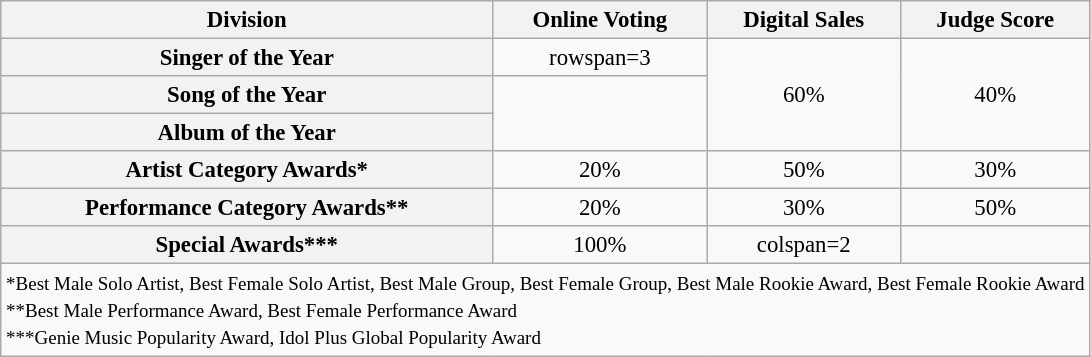<table class="wikitable" style="text-align:center; font-size:95%">
<tr>
<th>Division</th>
<th>Online Voting</th>
<th>Digital Sales</th>
<th>Judge Score</th>
</tr>
<tr>
<th>Singer of the Year</th>
<td>rowspan=3</td>
<td rowspan=3>60%</td>
<td rowspan=3>40%</td>
</tr>
<tr>
<th>Song of the Year</th>
</tr>
<tr>
<th>Album of the Year</th>
</tr>
<tr>
<th>Artist Category Awards*</th>
<td>20%</td>
<td>50%</td>
<td>30%</td>
</tr>
<tr>
<th>Performance Category Awards**</th>
<td>20%</td>
<td>30%</td>
<td>50%</td>
</tr>
<tr>
<th>Special Awards***</th>
<td>100%</td>
<td>colspan=2</td>
</tr>
<tr>
<td colspan=4 align=left><small>*Best Male Solo Artist, Best Female Solo Artist, Best Male Group, Best Female Group, Best Male Rookie Award, Best Female Rookie Award<br>**Best Male Performance Award, Best Female Performance Award<br>***Genie Music Popularity Award, Idol Plus Global Popularity Award</small></td>
</tr>
</table>
